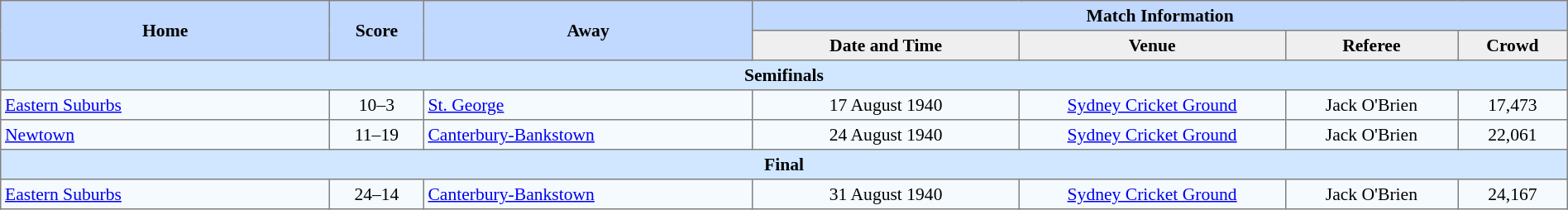<table border=1 style="border-collapse:collapse; font-size:90%; text-align:center;" cellpadding=3 cellspacing=0 width=100%>
<tr bgcolor=#C1D8FF>
<th rowspan=2 width=21%>Home</th>
<th rowspan=2 width=6%>Score</th>
<th rowspan=2 width=21%>Away</th>
<th colspan=6>Match Information</th>
</tr>
<tr bgcolor=#EFEFEF>
<th width=17%>Date and Time</th>
<th width=17%>Venue</th>
<th width=11%>Referee</th>
<th width=7%>Crowd</th>
</tr>
<tr bgcolor="#D0E7FF">
<td colspan=7><strong>Semifinals</strong></td>
</tr>
<tr bgcolor=#F5FAFF>
<td align=left> <a href='#'>Eastern Suburbs</a></td>
<td>10–3</td>
<td align=left> <a href='#'>St. George</a></td>
<td>17 August 1940</td>
<td><a href='#'>Sydney Cricket Ground</a></td>
<td>Jack O'Brien</td>
<td>17,473</td>
</tr>
<tr bgcolor=#F5FAFF>
<td align=left> <a href='#'>Newtown</a></td>
<td>11–19</td>
<td align=left> <a href='#'>Canterbury-Bankstown</a></td>
<td>24 August 1940</td>
<td><a href='#'>Sydney Cricket Ground</a></td>
<td>Jack O'Brien</td>
<td>22,061</td>
</tr>
<tr bgcolor="#D0E7FF">
<td colspan=7><strong>Final</strong></td>
</tr>
<tr bgcolor=#F5FAFF>
<td align=left> <a href='#'>Eastern Suburbs</a></td>
<td>24–14</td>
<td align=left> <a href='#'>Canterbury-Bankstown</a></td>
<td>31 August 1940</td>
<td><a href='#'>Sydney Cricket Ground</a></td>
<td>Jack O'Brien</td>
<td>24,167</td>
</tr>
</table>
